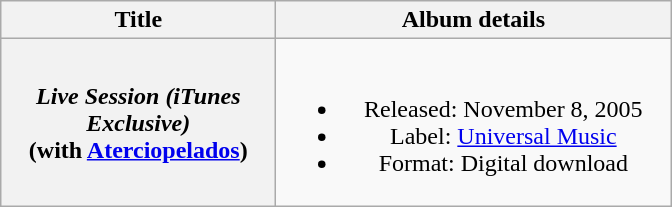<table class="wikitable plainrowheaders" style="text-align:center;">
<tr>
<th scope="col" style="width:11em;">Title</th>
<th scope="col" style="width:16em;">Album details</th>
</tr>
<tr>
<th scope="row"><em>Live Session (iTunes Exclusive)</em><br><span>(with <a href='#'>Aterciopelados</a>)</span></th>
<td><br><ul><li>Released: November 8, 2005</li><li>Label: <a href='#'>Universal Music</a></li><li>Format: Digital download</li></ul></td>
</tr>
</table>
